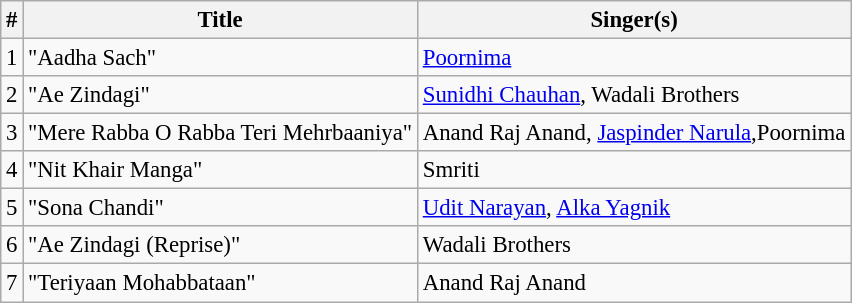<table class="wikitable" style="font-size:95%;">
<tr>
<th>#</th>
<th>Title</th>
<th>Singer(s)</th>
</tr>
<tr>
<td>1</td>
<td>"Aadha Sach"</td>
<td><a href='#'>Poornima</a></td>
</tr>
<tr>
<td>2</td>
<td>"Ae Zindagi"</td>
<td><a href='#'>Sunidhi Chauhan</a>, Wadali Brothers</td>
</tr>
<tr>
<td>3</td>
<td>"Mere Rabba O Rabba Teri Mehrbaaniya"</td>
<td>Anand Raj Anand, <a href='#'>Jaspinder Narula</a>,Poornima</td>
</tr>
<tr>
<td>4</td>
<td>"Nit Khair Manga"</td>
<td>Smriti</td>
</tr>
<tr>
<td>5</td>
<td>"Sona Chandi"</td>
<td><a href='#'>Udit Narayan</a>, <a href='#'>Alka Yagnik</a></td>
</tr>
<tr>
<td>6</td>
<td>"Ae Zindagi (Reprise)"</td>
<td>Wadali Brothers</td>
</tr>
<tr>
<td>7</td>
<td>"Teriyaan Mohabbataan"</td>
<td>Anand Raj Anand</td>
</tr>
</table>
